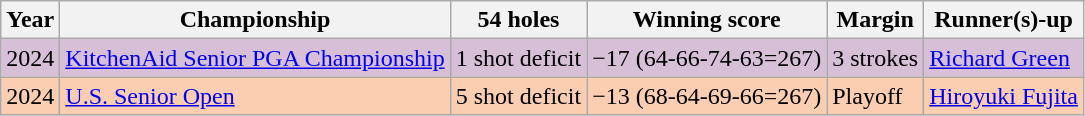<table class="wikitable">
<tr>
<th>Year</th>
<th>Championship</th>
<th>54 holes</th>
<th>Winning score</th>
<th>Margin</th>
<th>Runner(s)-up</th>
</tr>
<tr style="background:thistle;">
<td>2024</td>
<td><a href='#'>KitchenAid Senior PGA Championship</a></td>
<td>1 shot deficit</td>
<td>−17 (64-66-74-63=267)</td>
<td>3 strokes</td>
<td> <a href='#'>Richard Green</a></td>
</tr>
<tr style="background:#FBCEB1;">
<td>2024</td>
<td><a href='#'>U.S. Senior Open</a></td>
<td>5 shot deficit</td>
<td>−13 (68-64-69-66=267)</td>
<td>Playoff</td>
<td> <a href='#'>Hiroyuki Fujita</a></td>
</tr>
</table>
